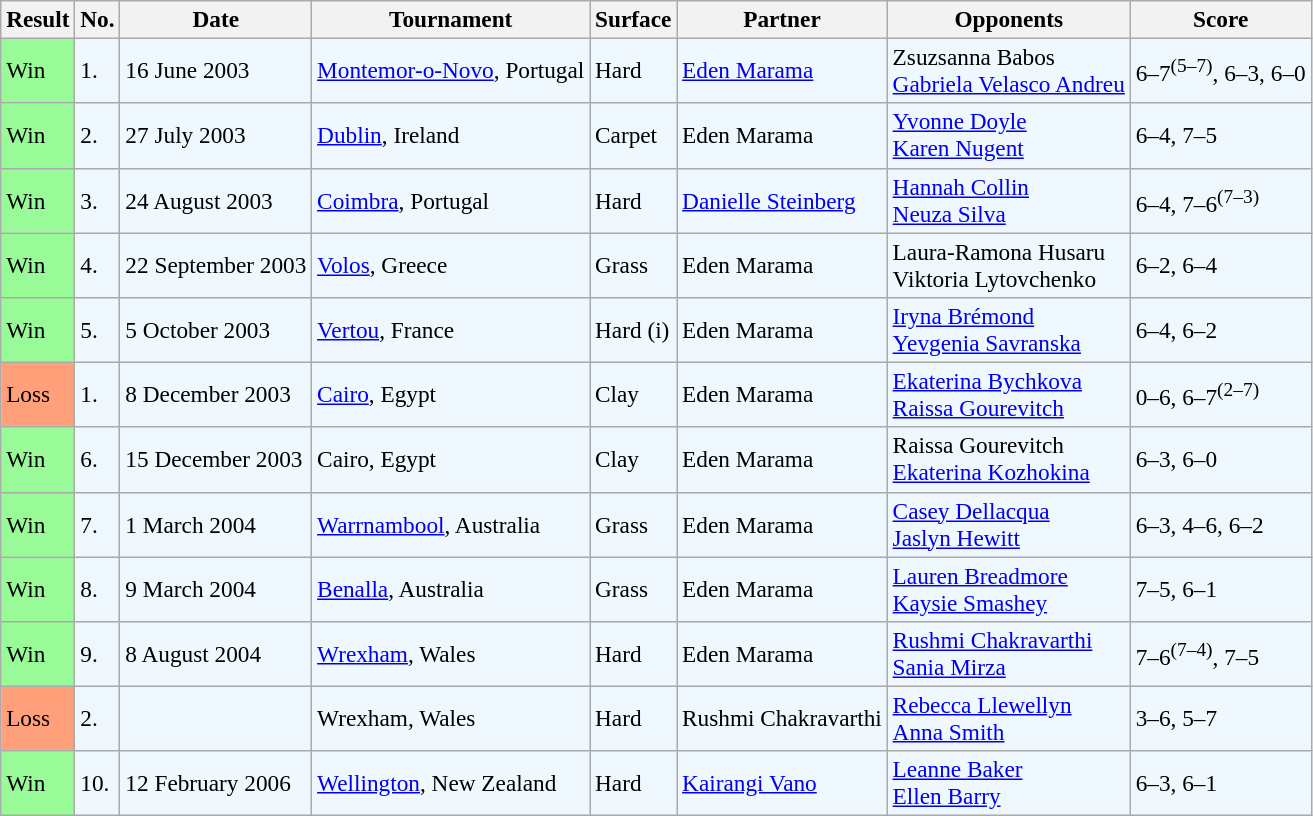<table class="sortable wikitable" style=font-size:97%>
<tr>
<th>Result</th>
<th>No.</th>
<th>Date</th>
<th>Tournament</th>
<th>Surface</th>
<th>Partner</th>
<th>Opponents</th>
<th class="unsortable">Score</th>
</tr>
<tr style="background:#f0f8ff;">
<td style="background:#98fb98;">Win</td>
<td>1.</td>
<td>16 June 2003</td>
<td><a href='#'>Montemor-o-Novo</a>, Portugal</td>
<td>Hard</td>
<td> <a href='#'>Eden Marama</a></td>
<td> Zsuzsanna Babos <br>  <a href='#'>Gabriela Velasco Andreu</a></td>
<td>6–7<sup>(5–7)</sup>, 6–3, 6–0</td>
</tr>
<tr style="background:#f0f8ff;">
<td style="background:#98fb98;">Win</td>
<td>2.</td>
<td>27 July 2003</td>
<td><a href='#'>Dublin</a>, Ireland</td>
<td>Carpet</td>
<td> Eden Marama</td>
<td> <a href='#'>Yvonne Doyle</a> <br>  <a href='#'>Karen Nugent</a></td>
<td>6–4, 7–5</td>
</tr>
<tr style="background:#f0f8ff;">
<td style="background:#98fb98;">Win</td>
<td>3.</td>
<td>24 August 2003</td>
<td><a href='#'>Coimbra</a>, Portugal</td>
<td>Hard</td>
<td> <a href='#'>Danielle Steinberg</a></td>
<td> <a href='#'>Hannah Collin</a> <br>  <a href='#'>Neuza Silva</a></td>
<td>6–4, 7–6<sup>(7–3)</sup></td>
</tr>
<tr style="background:#f0f8ff;">
<td style="background:#98fb98;">Win</td>
<td>4.</td>
<td>22 September 2003</td>
<td><a href='#'>Volos</a>, Greece</td>
<td>Grass</td>
<td> Eden Marama</td>
<td> Laura-Ramona Husaru <br>  Viktoria Lytovchenko</td>
<td>6–2, 6–4</td>
</tr>
<tr style="background:#f0f8ff;">
<td style="background:#98fb98;">Win</td>
<td>5.</td>
<td>5 October 2003</td>
<td><a href='#'>Vertou</a>, France</td>
<td>Hard (i)</td>
<td> Eden Marama</td>
<td> <a href='#'>Iryna Brémond</a> <br>  <a href='#'>Yevgenia Savranska</a></td>
<td>6–4, 6–2</td>
</tr>
<tr style="background:#f0f8ff;">
<td style="background:#ffa07a;">Loss</td>
<td>1.</td>
<td>8 December 2003</td>
<td><a href='#'>Cairo</a>, Egypt</td>
<td>Clay</td>
<td> Eden Marama</td>
<td> <a href='#'>Ekaterina Bychkova</a> <br>  <a href='#'>Raissa Gourevitch</a></td>
<td>0–6, 6–7<sup>(2–7)</sup></td>
</tr>
<tr style="background:#f0f8ff;">
<td style="background:#98fb98;">Win</td>
<td>6.</td>
<td>15 December 2003</td>
<td>Cairo, Egypt</td>
<td>Clay</td>
<td> Eden Marama</td>
<td> Raissa Gourevitch <br>  <a href='#'>Ekaterina Kozhokina</a></td>
<td>6–3, 6–0</td>
</tr>
<tr style="background:#f0f8ff;">
<td style="background:#98fb98;">Win</td>
<td>7.</td>
<td>1 March 2004</td>
<td><a href='#'>Warrnambool</a>, Australia</td>
<td>Grass</td>
<td> Eden Marama</td>
<td> <a href='#'>Casey Dellacqua</a> <br>  <a href='#'>Jaslyn Hewitt</a></td>
<td>6–3, 4–6, 6–2</td>
</tr>
<tr style="background:#f0f8ff;">
<td style="background:#98fb98;">Win</td>
<td>8.</td>
<td>9 March 2004</td>
<td><a href='#'>Benalla</a>, Australia</td>
<td>Grass</td>
<td> Eden Marama</td>
<td> <a href='#'>Lauren Breadmore</a> <br>  <a href='#'>Kaysie Smashey</a></td>
<td>7–5, 6–1</td>
</tr>
<tr style="background:#f0f8ff;">
<td style="background:#98fb98;">Win</td>
<td>9.</td>
<td>8 August 2004</td>
<td><a href='#'>Wrexham</a>, Wales</td>
<td>Hard</td>
<td> Eden Marama</td>
<td> <a href='#'>Rushmi Chakravarthi</a> <br>  <a href='#'>Sania Mirza</a></td>
<td>7–6<sup>(7–4)</sup>, 7–5</td>
</tr>
<tr style="background:#f0f8ff;">
<td style="background:#ffa07a;">Loss</td>
<td>2.</td>
<td></td>
<td>Wrexham, Wales</td>
<td>Hard</td>
<td> Rushmi Chakravarthi</td>
<td> <a href='#'>Rebecca Llewellyn</a> <br>  <a href='#'>Anna Smith</a></td>
<td>3–6, 5–7</td>
</tr>
<tr style="background:#f0f8ff;">
<td style="background:#98fb98;">Win</td>
<td>10.</td>
<td>12 February 2006</td>
<td><a href='#'>Wellington</a>, New Zealand</td>
<td>Hard</td>
<td> <a href='#'>Kairangi Vano</a></td>
<td> <a href='#'>Leanne Baker</a> <br>  <a href='#'>Ellen Barry</a></td>
<td>6–3, 6–1</td>
</tr>
</table>
